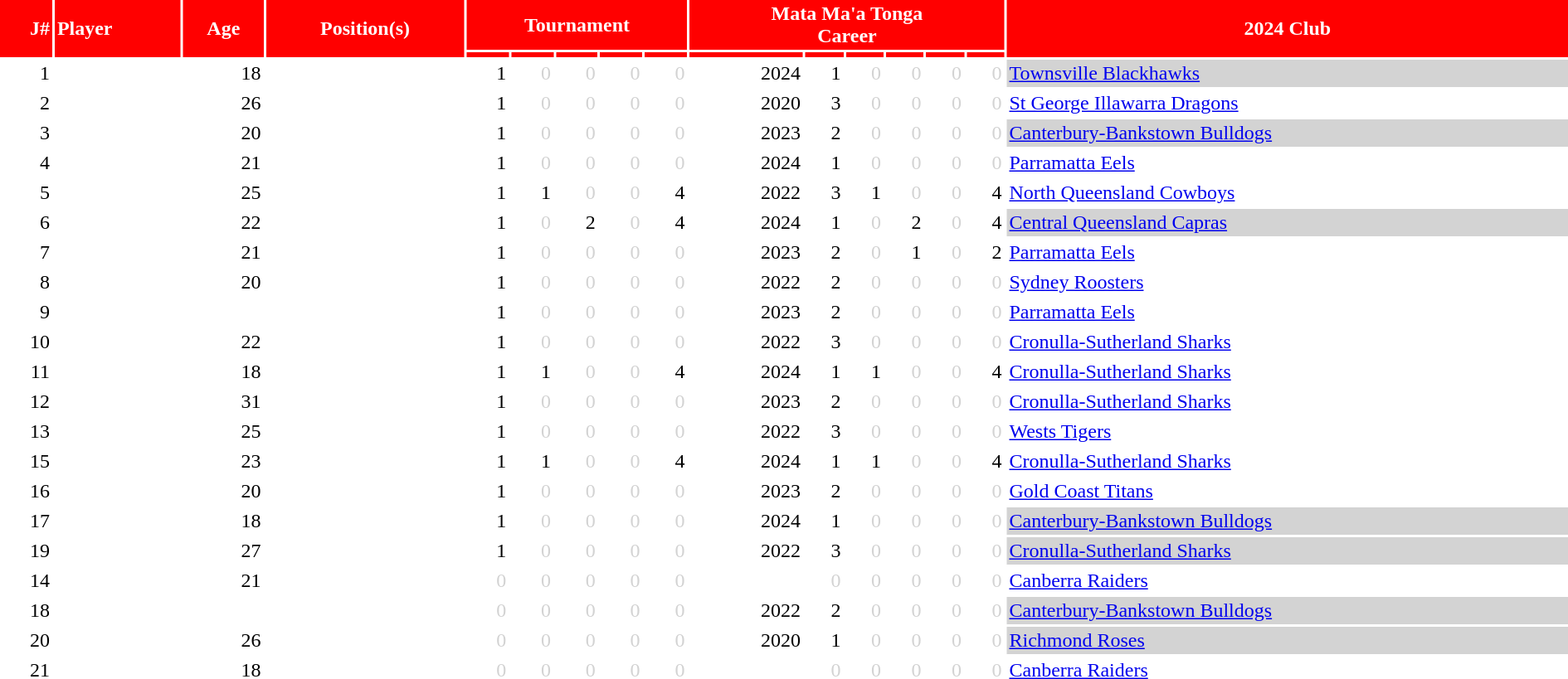<table class="sortable" border="0" cellspacing="2" cellpadding="2" style="width:100%; text-align:right;">
<tr style="background:red; color:white;">
<th rowspan=2 class="unsortable">J#</th>
<th rowspan=2 align=left>Player</th>
<th rowspan=2 align=center class="unsortable">Age</th>
<th rowspan=2 align=center class="unsortable">Position(s)</th>
<th colspan=5 align=center>Tournament</th>
<th colspan=6 align=center>Mata Ma'a Tonga <br> Career</th>
<th rowspan=2 align=center>2024 Club</th>
</tr>
<tr style="background:red; color:white;">
<th class="unsortable"></th>
<th class="unsortable"></th>
<th class="unsortable"></th>
<th class="unsortable"></th>
<th class="unsortable"></th>
<th class="unsortable"></th>
<th class="unsortable"></th>
<th class="unsortable"></th>
<th class="unsortable"></th>
<th class="unsortable"></th>
<th class="unsortable"></th>
</tr>
<tr>
<td>1</td>
<td align=left></td>
<td>18</td>
<td align=center></td>
<td>1</td>
<td style="color:lightgray">0</td>
<td style="color:lightgray">0</td>
<td style="color:lightgray">0</td>
<td style="color:lightgray">0</td>
<td>2024</td>
<td>1</td>
<td style="color:lightgray">0</td>
<td style="color:lightgray">0</td>
<td style="color:lightgray">0</td>
<td style="color:lightgray">0</td>
<td align=left bgcolor=lightgray>  <a href='#'>Townsville Blackhawks</a></td>
</tr>
<tr>
<td>2</td>
<td align=left></td>
<td>26</td>
<td align=center></td>
<td>1</td>
<td style="color:lightgray">0</td>
<td style="color:lightgray">0</td>
<td style="color:lightgray">0</td>
<td style="color:lightgray">0</td>
<td>2020</td>
<td>3</td>
<td style="color:lightgray">0</td>
<td style="color:lightgray">0</td>
<td style="color:lightgray">0</td>
<td style="color:lightgray">0</td>
<td align=left>  <a href='#'>St George Illawarra Dragons</a></td>
</tr>
<tr>
<td>3</td>
<td align=left></td>
<td>20</td>
<td align=center></td>
<td>1</td>
<td style="color:lightgray">0</td>
<td style="color:lightgray">0</td>
<td style="color:lightgray">0</td>
<td style="color:lightgray">0</td>
<td>2023</td>
<td>2</td>
<td style="color:lightgray">0</td>
<td style="color:lightgray">0</td>
<td style="color:lightgray">0</td>
<td style="color:lightgray">0</td>
<td align=left bgcolor=lightgray>  <a href='#'>Canterbury-Bankstown Bulldogs</a></td>
</tr>
<tr>
<td>4</td>
<td align=left></td>
<td>21</td>
<td align=center></td>
<td>1</td>
<td style="color:lightgray">0</td>
<td style="color:lightgray">0</td>
<td style="color:lightgray">0</td>
<td style="color:lightgray">0</td>
<td>2024</td>
<td>1</td>
<td style="color:lightgray">0</td>
<td style="color:lightgray">0</td>
<td style="color:lightgray">0</td>
<td style="color:lightgray">0</td>
<td align=left>  <a href='#'>Parramatta Eels</a></td>
</tr>
<tr>
<td>5</td>
<td align=left></td>
<td>25</td>
<td align=center></td>
<td>1</td>
<td>1</td>
<td style="color:lightgray">0</td>
<td style="color:lightgray">0</td>
<td>4</td>
<td>2022</td>
<td>3</td>
<td>1</td>
<td style="color:lightgray">0</td>
<td style="color:lightgray">0</td>
<td>4</td>
<td align=left>  <a href='#'>North Queensland Cowboys</a></td>
</tr>
<tr>
<td>6</td>
<td align=left></td>
<td>22</td>
<td align=center></td>
<td>1</td>
<td style="color:lightgray">0</td>
<td>2</td>
<td style="color:lightgray">0</td>
<td>4</td>
<td>2024</td>
<td>1</td>
<td style="color:lightgray">0</td>
<td>2</td>
<td style="color:lightgray">0</td>
<td>4</td>
<td align=left bgcolor=lightgray>  <a href='#'>Central Queensland Capras</a></td>
</tr>
<tr>
<td>7</td>
<td align=left></td>
<td>21</td>
<td align=center></td>
<td>1</td>
<td style="color:lightgray">0</td>
<td style="color:lightgray">0</td>
<td style="color:lightgray">0</td>
<td style="color:lightgray">0</td>
<td>2023</td>
<td>2</td>
<td style="color:lightgray">0</td>
<td>1</td>
<td style="color:lightgray">0</td>
<td>2</td>
<td align=left>  <a href='#'>Parramatta Eels</a></td>
</tr>
<tr>
<td>8</td>
<td align=left></td>
<td>20</td>
<td align=center></td>
<td>1</td>
<td style="color:lightgray">0</td>
<td style="color:lightgray">0</td>
<td style="color:lightgray">0</td>
<td style="color:lightgray">0</td>
<td>2022</td>
<td>2</td>
<td style="color:lightgray">0</td>
<td style="color:lightgray">0</td>
<td style="color:lightgray">0</td>
<td style="color:lightgray">0</td>
<td align=left>  <a href='#'>Sydney Roosters</a></td>
</tr>
<tr>
<td>9</td>
<td align=left></td>
<td></td>
<td align=center></td>
<td>1</td>
<td style="color:lightgray">0</td>
<td style="color:lightgray">0</td>
<td style="color:lightgray">0</td>
<td style="color:lightgray">0</td>
<td>2023</td>
<td>2</td>
<td style="color:lightgray">0</td>
<td style="color:lightgray">0</td>
<td style="color:lightgray">0</td>
<td style="color:lightgray">0</td>
<td align=left>  <a href='#'>Parramatta Eels</a></td>
</tr>
<tr>
<td>10</td>
<td align=left></td>
<td>22</td>
<td align=center></td>
<td>1</td>
<td style="color:lightgray">0</td>
<td style="color:lightgray">0</td>
<td style="color:lightgray">0</td>
<td style="color:lightgray">0</td>
<td>2022</td>
<td>3</td>
<td style="color:lightgray">0</td>
<td style="color:lightgray">0</td>
<td style="color:lightgray">0</td>
<td style="color:lightgray">0</td>
<td align=left>  <a href='#'>Cronulla-Sutherland Sharks</a></td>
</tr>
<tr>
<td>11</td>
<td align=left></td>
<td>18</td>
<td align=center></td>
<td>1</td>
<td>1</td>
<td style="color:lightgray">0</td>
<td style="color:lightgray">0</td>
<td>4</td>
<td>2024</td>
<td>1</td>
<td>1</td>
<td style="color:lightgray">0</td>
<td style="color:lightgray">0</td>
<td>4</td>
<td align=left>  <a href='#'>Cronulla-Sutherland Sharks</a></td>
</tr>
<tr>
<td>12</td>
<td align=left></td>
<td>31</td>
<td align=center></td>
<td>1</td>
<td style="color:lightgray">0</td>
<td style="color:lightgray">0</td>
<td style="color:lightgray">0</td>
<td style="color:lightgray">0</td>
<td>2023</td>
<td>2</td>
<td style="color:lightgray">0</td>
<td style="color:lightgray">0</td>
<td style="color:lightgray">0</td>
<td style="color:lightgray">0</td>
<td align=left>  <a href='#'>Cronulla-Sutherland Sharks</a></td>
</tr>
<tr>
<td>13</td>
<td align=left></td>
<td>25</td>
<td align=center></td>
<td>1</td>
<td style="color:lightgray">0</td>
<td style="color:lightgray">0</td>
<td style="color:lightgray">0</td>
<td style="color:lightgray">0</td>
<td>2022</td>
<td>3</td>
<td style="color:lightgray">0</td>
<td style="color:lightgray">0</td>
<td style="color:lightgray">0</td>
<td style="color:lightgray">0</td>
<td align=left>  <a href='#'>Wests Tigers</a></td>
</tr>
<tr>
<td>15</td>
<td align=left></td>
<td>23</td>
<td align=center></td>
<td>1</td>
<td>1</td>
<td style="color:lightgray">0</td>
<td style="color:lightgray">0</td>
<td>4</td>
<td>2024</td>
<td>1</td>
<td>1</td>
<td style="color:lightgray">0</td>
<td style="color:lightgray">0</td>
<td>4</td>
<td align=left>  <a href='#'>Cronulla-Sutherland Sharks</a></td>
</tr>
<tr>
<td>16</td>
<td align=left></td>
<td>20</td>
<td align=center></td>
<td>1</td>
<td style="color:lightgray">0</td>
<td style="color:lightgray">0</td>
<td style="color:lightgray">0</td>
<td style="color:lightgray">0</td>
<td>2023</td>
<td>2</td>
<td style="color:lightgray">0</td>
<td style="color:lightgray">0</td>
<td style="color:lightgray">0</td>
<td style="color:lightgray">0</td>
<td align=left>  <a href='#'>Gold Coast Titans</a></td>
</tr>
<tr>
<td>17</td>
<td align=left></td>
<td>18</td>
<td align=center></td>
<td>1</td>
<td style="color:lightgray">0</td>
<td style="color:lightgray">0</td>
<td style="color:lightgray">0</td>
<td style="color:lightgray">0</td>
<td>2024</td>
<td>1</td>
<td style="color:lightgray">0</td>
<td style="color:lightgray">0</td>
<td style="color:lightgray">0</td>
<td style="color:lightgray">0</td>
<td align=left bgcolor=lightgray>  <a href='#'>Canterbury-Bankstown Bulldogs</a></td>
</tr>
<tr>
<td>19</td>
<td align=left></td>
<td>27</td>
<td align=center></td>
<td>1</td>
<td style="color:lightgray">0</td>
<td style="color:lightgray">0</td>
<td style="color:lightgray">0</td>
<td style="color:lightgray">0</td>
<td>2022</td>
<td>3</td>
<td style="color:lightgray">0</td>
<td style="color:lightgray">0</td>
<td style="color:lightgray">0</td>
<td style="color:lightgray">0</td>
<td align=left bgcolor=lightgray>  <a href='#'>Cronulla-Sutherland Sharks</a></td>
</tr>
<tr>
<td>14</td>
<td align=left></td>
<td>21</td>
<td align=center></td>
<td style="color:lightgray">0</td>
<td style="color:lightgray">0</td>
<td style="color:lightgray">0</td>
<td style="color:lightgray">0</td>
<td style="color:lightgray">0</td>
<td></td>
<td style="color:lightgray">0</td>
<td style="color:lightgray">0</td>
<td style="color:lightgray">0</td>
<td style="color:lightgray">0</td>
<td style="color:lightgray">0</td>
<td align=left>  <a href='#'>Canberra Raiders</a></td>
</tr>
<tr>
<td>18</td>
<td align=left></td>
<td></td>
<td align=center></td>
<td style="color:lightgray">0</td>
<td style="color:lightgray">0</td>
<td style="color:lightgray">0</td>
<td style="color:lightgray">0</td>
<td style="color:lightgray">0</td>
<td>2022</td>
<td>2</td>
<td style="color:lightgray">0</td>
<td style="color:lightgray">0</td>
<td style="color:lightgray">0</td>
<td style="color:lightgray">0</td>
<td align=left bgcolor=lightgray>  <a href='#'>Canterbury-Bankstown Bulldogs</a></td>
</tr>
<tr>
<td>20</td>
<td align=left></td>
<td>26</td>
<td align=center></td>
<td style="color:lightgray">0</td>
<td style="color:lightgray">0</td>
<td style="color:lightgray">0</td>
<td style="color:lightgray">0</td>
<td style="color:lightgray">0</td>
<td>2020</td>
<td>1</td>
<td style="color:lightgray">0</td>
<td style="color:lightgray">0</td>
<td style="color:lightgray">0</td>
<td style="color:lightgray">0</td>
<td align=left bgcolor=lightgray>  <a href='#'>Richmond Roses</a></td>
</tr>
<tr>
<td>21</td>
<td align=left></td>
<td>18</td>
<td align=center></td>
<td style="color:lightgray">0</td>
<td style="color:lightgray">0</td>
<td style="color:lightgray">0</td>
<td style="color:lightgray">0</td>
<td style="color:lightgray">0</td>
<td></td>
<td style="color:lightgray">0</td>
<td style="color:lightgray">0</td>
<td style="color:lightgray">0</td>
<td style="color:lightgray">0</td>
<td style="color:lightgray">0</td>
<td align=left>  <a href='#'>Canberra Raiders</a></td>
</tr>
</table>
